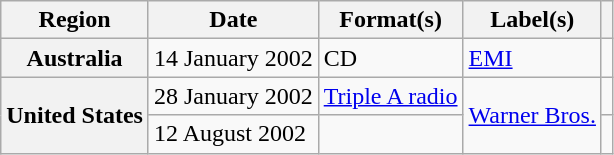<table class="wikitable plainrowheaders">
<tr>
<th scope="col">Region</th>
<th scope="col">Date</th>
<th scope="col">Format(s)</th>
<th scope="col">Label(s)</th>
<th scope="col"></th>
</tr>
<tr>
<th scope="row">Australia</th>
<td>14 January 2002</td>
<td>CD</td>
<td><a href='#'>EMI</a></td>
<td></td>
</tr>
<tr>
<th scope="row" rowspan="2">United States</th>
<td>28 January 2002</td>
<td><a href='#'>Triple A radio</a></td>
<td rowspan="2"><a href='#'>Warner Bros.</a></td>
<td></td>
</tr>
<tr>
<td>12 August 2002</td>
<td></td>
<td></td>
</tr>
</table>
